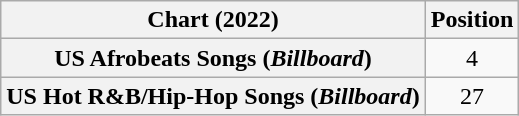<table class="wikitable sortable plainrowheaders" style="text-align:center">
<tr>
<th scope="col">Chart (2022)</th>
<th scope="col">Position</th>
</tr>
<tr>
<th scope="row">US Afrobeats Songs (<em>Billboard</em>)</th>
<td>4</td>
</tr>
<tr>
<th scope="row">US Hot R&B/Hip-Hop Songs (<em>Billboard</em>)</th>
<td>27</td>
</tr>
</table>
